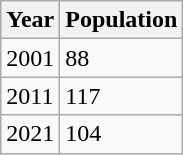<table class=wikitable>
<tr>
<th>Year</th>
<th>Population</th>
</tr>
<tr>
<td>2001</td>
<td>88</td>
</tr>
<tr>
<td>2011</td>
<td>117</td>
</tr>
<tr>
<td>2021</td>
<td>104</td>
</tr>
</table>
